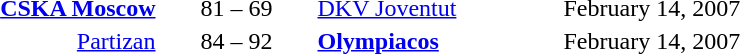<table style="text-align:center">
<tr>
<th width=160></th>
<th width=100></th>
<th width=160></th>
<th width=200></th>
</tr>
<tr>
<td align=right><strong><a href='#'>CSKA Moscow</a></strong> </td>
<td>81 – 69</td>
<td align=left> <a href='#'>DKV Joventut</a></td>
<td align=left>February 14, 2007</td>
</tr>
<tr>
<td align=right><a href='#'>Partizan</a> </td>
<td>84 – 92</td>
<td align=left> <strong><a href='#'>Olympiacos</a></strong></td>
<td align=left>February 14, 2007</td>
</tr>
</table>
